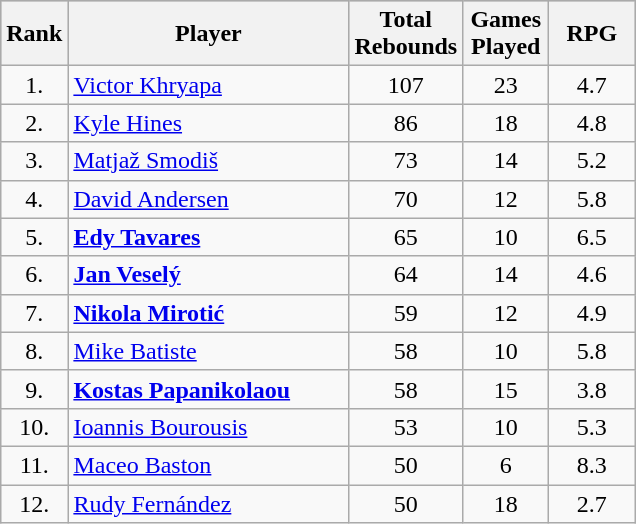<table class="wikitable"  style="text-align:center;">
<tr style="background:silver;">
<th style="width:20px;">Rank</th>
<th style="width:180px;">Player</th>
<th style="width:50px;">Total Rebounds</th>
<th style="width:50px;">Games Played</th>
<th style="width:50px;">RPG</th>
</tr>
<tr>
<td>1.</td>
<td style="text-align:left"> <a href='#'>Victor Khryapa</a></td>
<td>107</td>
<td>23</td>
<td>4.7</td>
</tr>
<tr>
<td>2.</td>
<td style="text-align:left"> <a href='#'>Kyle Hines</a></td>
<td>86</td>
<td>18</td>
<td>4.8</td>
</tr>
<tr>
<td>3.</td>
<td style="text-align:left"> <a href='#'>Matjaž Smodiš</a></td>
<td>73</td>
<td>14</td>
<td>5.2</td>
</tr>
<tr>
<td>4.</td>
<td style="text-align:left"> <a href='#'>David Andersen</a></td>
<td>70</td>
<td>12</td>
<td>5.8</td>
</tr>
<tr>
<td>5.</td>
<td style="text-align:left"> <strong><a href='#'>Edy Tavares</a></strong></td>
<td>65</td>
<td>10</td>
<td>6.5</td>
</tr>
<tr>
<td>6.</td>
<td style="text-align:left"> <strong><a href='#'>Jan Veselý</a></strong></td>
<td>64</td>
<td>14</td>
<td>4.6</td>
</tr>
<tr>
<td>7.</td>
<td style="text-align:left"> <strong><a href='#'>Nikola Mirotić</a></strong></td>
<td>59</td>
<td>12</td>
<td>4.9</td>
</tr>
<tr>
<td>8.</td>
<td style="text-align:left"> <a href='#'>Mike Batiste</a></td>
<td>58</td>
<td>10</td>
<td>5.8</td>
</tr>
<tr>
<td>9.</td>
<td style="text-align:left"> <strong><a href='#'>Kostas Papanikolaou</a></strong></td>
<td>58</td>
<td>15</td>
<td>3.8</td>
</tr>
<tr>
<td>10.</td>
<td style="text-align:left"> <a href='#'>Ioannis Bourousis</a></td>
<td>53</td>
<td>10</td>
<td>5.3</td>
</tr>
<tr>
<td>11.</td>
<td style="text-align:left"> <a href='#'>Maceo Baston</a></td>
<td>50</td>
<td>6</td>
<td>8.3</td>
</tr>
<tr>
<td>12.</td>
<td style="text-align:left"> <a href='#'>Rudy Fernández</a></td>
<td>50</td>
<td>18</td>
<td>2.7<br></td>
</tr>
</table>
